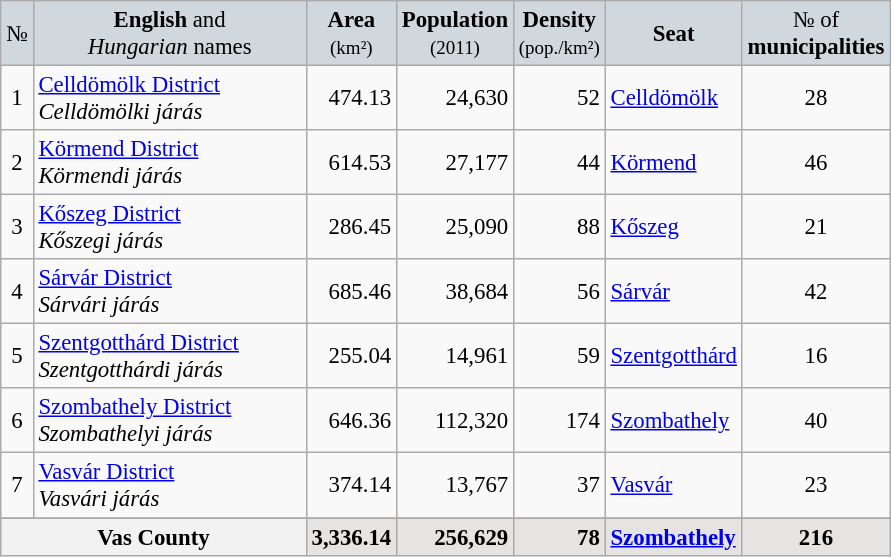<table class="wikitable" style="font-size:95%">
<tr bgcolor="D0D8DD">
<td align="center">№</td>
<td style=width:175px; align="center"><strong>English</strong> and<br><em>Hungarian</em> names</td>
<td align="center"><strong>Area</strong><br> <small>(km²)</small></td>
<td align="center"><strong>Population</strong><br> <small>(2011)</small></td>
<td align="center"><strong>Density</strong><br> <small>(pop./km²)</small></td>
<td align="center"><strong>Seat</strong></td>
<td align="center">№ of<br><strong>municipalities</strong></td>
</tr>
<tr>
<td align="center">1</td>
<td><a href='#'>Celldömölk District</a><br> <em>Celldömölki járás</em></td>
<td align="right">474.13</td>
<td align="right">24,630</td>
<td align="right">52</td>
<td><a href='#'>Celldömölk</a></td>
<td align="center">28</td>
</tr>
<tr>
<td align="center">2</td>
<td><a href='#'>Körmend District</a><br> <em>Körmendi járás</em></td>
<td align="right">614.53</td>
<td align="right">27,177</td>
<td align="right">44</td>
<td><a href='#'>Körmend</a></td>
<td align="center">46</td>
</tr>
<tr>
<td align="center">3</td>
<td><a href='#'>Kőszeg District</a><br> <em>Kőszegi járás</em></td>
<td align="right">286.45</td>
<td align="right">25,090</td>
<td align="right">88</td>
<td><a href='#'>Kőszeg</a></td>
<td align="center">21</td>
</tr>
<tr>
<td align="center">4</td>
<td><a href='#'>Sárvár District</a><br> <em>Sárvári járás</em></td>
<td align="right">685.46</td>
<td align="right">38,684</td>
<td align="right">56</td>
<td><a href='#'>Sárvár</a></td>
<td align="center">42</td>
</tr>
<tr>
<td align="center">5</td>
<td><a href='#'>Szentgotthárd District</a><br> <em>Szentgotthárdi járás</em></td>
<td align="right">255.04</td>
<td align="right">14,961</td>
<td align="right">59</td>
<td><a href='#'>Szentgotthárd</a></td>
<td align="center">16</td>
</tr>
<tr>
<td align="center">6</td>
<td><a href='#'>Szombathely District</a><br> <em>Szombathelyi járás</em></td>
<td align="right">646.36</td>
<td align="right">112,320</td>
<td align="right">174</td>
<td><a href='#'>Szombathely</a></td>
<td align="center">40</td>
</tr>
<tr>
<td align="center">7</td>
<td><a href='#'>Vasvár District</a><br> <em>Vasvári járás</em></td>
<td align="right">374.14</td>
<td align="right">13,767</td>
<td align="right">37</td>
<td><a href='#'>Vasvár</a></td>
<td align="center">23</td>
</tr>
<tr>
</tr>
<tr bgcolor="E5E4E2">
<th colspan="2">Vas County</th>
<td align="right"><strong>3,336.14</strong></td>
<td align="right"><strong>256,629</strong></td>
<td align="right"><strong>78</strong></td>
<td><strong><a href='#'>Szombathely</a></strong></td>
<td align="center"><strong>216</strong></td>
</tr>
</table>
